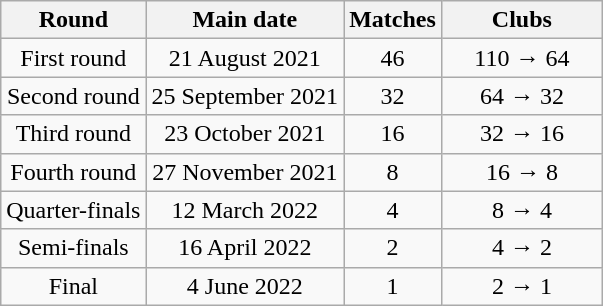<table class="wikitable">
<tr>
<th>Round</th>
<th>Main date</th>
<th>Matches</th>
<th width="100">Clubs</th>
</tr>
<tr align="center">
<td>First round</td>
<td>21 August 2021</td>
<td>46</td>
<td>110 → 64</td>
</tr>
<tr align="center">
<td>Second round</td>
<td>25 September 2021</td>
<td>32</td>
<td>64 → 32</td>
</tr>
<tr align="center">
<td>Third round</td>
<td>23 October 2021</td>
<td>16</td>
<td>32 → 16</td>
</tr>
<tr align="center">
<td>Fourth round</td>
<td>27 November 2021</td>
<td>8</td>
<td>16 → 8</td>
</tr>
<tr align="center">
<td>Quarter-finals</td>
<td>12 March 2022</td>
<td>4</td>
<td>8 → 4</td>
</tr>
<tr align="center">
<td>Semi-finals</td>
<td>16 April 2022</td>
<td>2</td>
<td>4 → 2</td>
</tr>
<tr align="center">
<td>Final</td>
<td>4 June 2022</td>
<td>1</td>
<td>2 → 1</td>
</tr>
</table>
